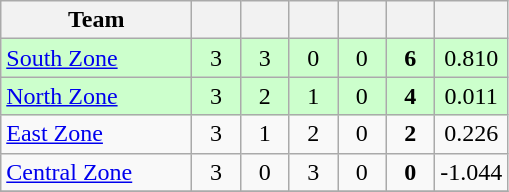<table class="wikitable" style="text-align:center">
<tr>
<th style="width:120px">Team</th>
<th style="width:25px"></th>
<th style="width:25px"></th>
<th style="width:25px"></th>
<th style="width:25px"></th>
<th style="width:25px"></th>
<th style="width:25px"></th>
</tr>
<tr style="background:#cfc;">
<td style="text-align:left"><a href='#'>South Zone</a></td>
<td>3</td>
<td>3</td>
<td>0</td>
<td>0</td>
<td><strong>6</strong></td>
<td>0.810</td>
</tr>
<tr style="background:#cfc;">
<td style="text-align:left"><a href='#'>North Zone</a></td>
<td>3</td>
<td>2</td>
<td>1</td>
<td>0</td>
<td><strong>4</strong></td>
<td>0.011</td>
</tr>
<tr>
<td style="text-align:left"><a href='#'>East Zone</a></td>
<td>3</td>
<td>1</td>
<td>2</td>
<td>0</td>
<td><strong>2</strong></td>
<td>0.226</td>
</tr>
<tr>
<td style="text-align:left"><a href='#'>Central Zone</a></td>
<td>3</td>
<td>0</td>
<td>3</td>
<td>0</td>
<td><strong>0</strong></td>
<td>-1.044</td>
</tr>
<tr>
</tr>
</table>
